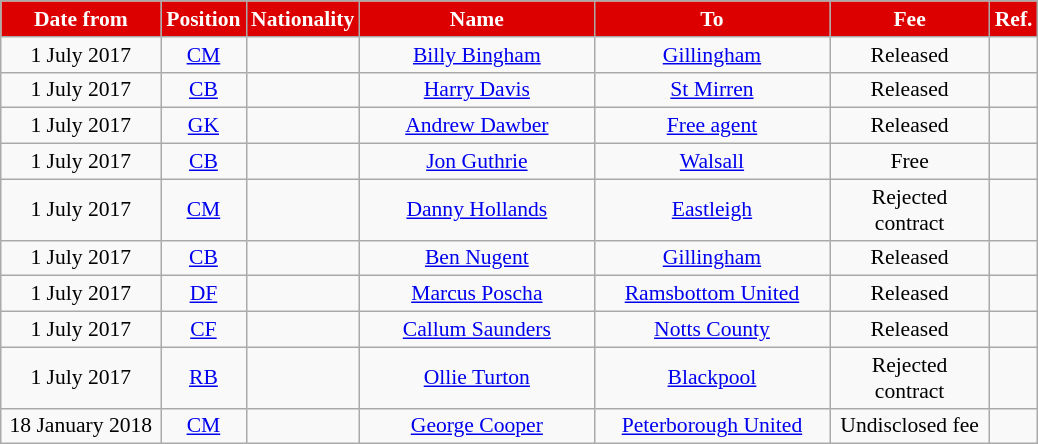<table class="wikitable"  style="text-align:center; font-size:90%; ">
<tr>
<th style="background:#DD0000; color:#FFFFFF; width:100px;">Date from</th>
<th style="background:#DD0000; color:#FFFFFF; width:50px;">Position</th>
<th style="background:#DD0000; color:#FFFFFF; width:50px;">Nationality</th>
<th style="background:#DD0000; color:#FFFFFF; width:150px;">Name</th>
<th style="background:#DD0000; color:#FFFFFF; width:150px;">To</th>
<th style="background:#DD0000; color:#FFFFFF; width:100px;">Fee</th>
<th style="background:#DD0000; color:#FFFFFF; width:25px;">Ref.</th>
</tr>
<tr>
<td>1 July 2017</td>
<td><a href='#'>CM</a></td>
<td></td>
<td><a href='#'>Billy Bingham</a></td>
<td><a href='#'>Gillingham</a></td>
<td>Released</td>
<td></td>
</tr>
<tr>
<td>1 July 2017</td>
<td><a href='#'>CB</a></td>
<td></td>
<td><a href='#'>Harry Davis</a></td>
<td><a href='#'>St Mirren</a></td>
<td>Released</td>
<td></td>
</tr>
<tr>
<td>1 July 2017</td>
<td><a href='#'>GK</a></td>
<td></td>
<td><a href='#'>Andrew Dawber</a></td>
<td><a href='#'>Free agent</a></td>
<td>Released</td>
<td></td>
</tr>
<tr>
<td>1 July 2017</td>
<td><a href='#'>CB</a></td>
<td></td>
<td><a href='#'>Jon Guthrie</a></td>
<td><a href='#'>Walsall</a></td>
<td>Free</td>
<td></td>
</tr>
<tr>
<td>1 July 2017</td>
<td><a href='#'>CM</a></td>
<td></td>
<td><a href='#'>Danny Hollands</a></td>
<td><a href='#'>Eastleigh</a></td>
<td>Rejected contract</td>
<td></td>
</tr>
<tr>
<td>1 July 2017</td>
<td><a href='#'>CB</a></td>
<td></td>
<td><a href='#'>Ben Nugent</a></td>
<td><a href='#'>Gillingham</a></td>
<td>Released</td>
<td></td>
</tr>
<tr>
<td>1 July 2017</td>
<td><a href='#'>DF</a></td>
<td></td>
<td><a href='#'>Marcus Poscha</a></td>
<td><a href='#'>Ramsbottom United</a></td>
<td>Released</td>
<td></td>
</tr>
<tr>
<td>1 July 2017</td>
<td><a href='#'>CF</a></td>
<td></td>
<td><a href='#'>Callum Saunders</a></td>
<td><a href='#'>Notts County</a></td>
<td>Released</td>
<td></td>
</tr>
<tr>
<td>1 July 2017</td>
<td><a href='#'>RB</a></td>
<td></td>
<td><a href='#'>Ollie Turton</a></td>
<td><a href='#'>Blackpool</a></td>
<td>Rejected contract</td>
<td></td>
</tr>
<tr>
<td>18 January 2018</td>
<td><a href='#'>CM</a></td>
<td></td>
<td><a href='#'>George Cooper</a></td>
<td><a href='#'>Peterborough United</a></td>
<td>Undisclosed fee</td>
<td></td>
</tr>
</table>
